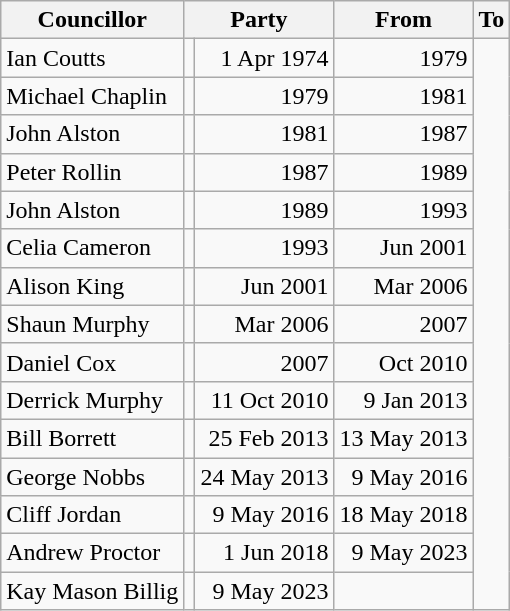<table class=wikitable>
<tr>
<th>Councillor</th>
<th colspan=2>Party</th>
<th>From</th>
<th>To</th>
</tr>
<tr>
<td>Ian Coutts</td>
<td></td>
<td align=right>1 Apr 1974</td>
<td align=right>1979</td>
</tr>
<tr>
<td>Michael Chaplin</td>
<td></td>
<td align=right>1979</td>
<td align=right>1981</td>
</tr>
<tr>
<td>John Alston</td>
<td></td>
<td align=right>1981</td>
<td align=right>1987</td>
</tr>
<tr>
<td>Peter Rollin</td>
<td></td>
<td align=right>1987</td>
<td align=right>1989</td>
</tr>
<tr>
<td>John Alston</td>
<td></td>
<td align=right>1989</td>
<td align=right>1993</td>
</tr>
<tr>
<td>Celia Cameron</td>
<td></td>
<td align=right>1993</td>
<td align=right>Jun 2001</td>
</tr>
<tr>
<td>Alison King</td>
<td></td>
<td align=right>Jun 2001</td>
<td align=right>Mar 2006</td>
</tr>
<tr>
<td>Shaun Murphy</td>
<td></td>
<td align=right>Mar 2006</td>
<td align=right>2007</td>
</tr>
<tr>
<td>Daniel Cox</td>
<td></td>
<td align=right>2007</td>
<td align=right>Oct 2010</td>
</tr>
<tr>
<td>Derrick Murphy</td>
<td></td>
<td align=right>11 Oct 2010</td>
<td align=right>9 Jan 2013</td>
</tr>
<tr>
<td>Bill Borrett</td>
<td></td>
<td align=right>25 Feb 2013</td>
<td align=right>13 May 2013</td>
</tr>
<tr>
<td>George Nobbs</td>
<td></td>
<td align=right>24 May 2013</td>
<td align=right>9 May 2016</td>
</tr>
<tr>
<td>Cliff Jordan</td>
<td></td>
<td align=right>9 May 2016</td>
<td align=right>18 May 2018</td>
</tr>
<tr>
<td>Andrew Proctor</td>
<td></td>
<td align=right>1 Jun 2018</td>
<td align=right>9 May 2023</td>
</tr>
<tr>
<td>Kay Mason Billig</td>
<td></td>
<td align=right>9 May 2023</td>
<td align=right></td>
</tr>
</table>
